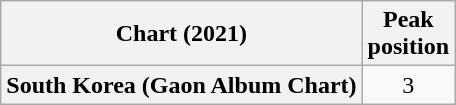<table class="wikitable plainrowheaders" style="text-align:center">
<tr>
<th>Chart (2021)</th>
<th>Peak<br>position</th>
</tr>
<tr>
<th scope="row">South Korea (Gaon Album Chart)</th>
<td>3</td>
</tr>
</table>
